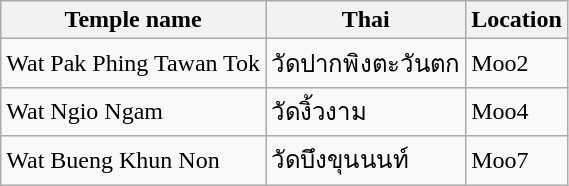<table class="wikitable">
<tr>
<th>Temple name</th>
<th>Thai</th>
<th>Location</th>
</tr>
<tr>
<td>Wat Pak Phing Tawan Tok</td>
<td>วัดปากพิงตะวันตก</td>
<td>Moo2</td>
</tr>
<tr>
<td>Wat Ngio Ngam</td>
<td>วัดงิ้วงาม</td>
<td>Moo4</td>
</tr>
<tr>
<td>Wat Bueng Khun Non</td>
<td>วัดบึงขุนนนท์</td>
<td>Moo7</td>
</tr>
</table>
